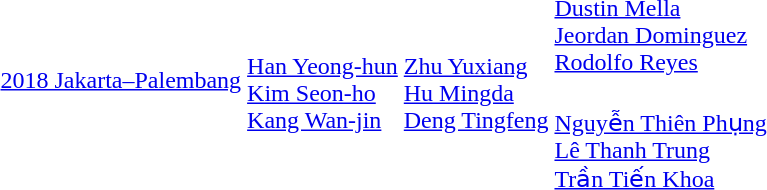<table>
<tr>
<td rowspan=2><a href='#'>2018 Jakarta–Palembang</a></td>
<td rowspan=2><br><a href='#'>Han Yeong-hun</a><br><a href='#'>Kim Seon-ho</a><br><a href='#'>Kang Wan-jin</a></td>
<td rowspan=2><br><a href='#'>Zhu Yuxiang</a><br><a href='#'>Hu Mingda</a><br><a href='#'>Deng Tingfeng</a></td>
<td><br><a href='#'>Dustin Mella</a><br><a href='#'>Jeordan Dominguez</a><br><a href='#'>Rodolfo Reyes</a></td>
</tr>
<tr>
<td><br><a href='#'>Nguyễn Thiên Phụng</a><br><a href='#'>Lê Thanh Trung</a><br><a href='#'>Trần Tiến Khoa</a></td>
</tr>
</table>
